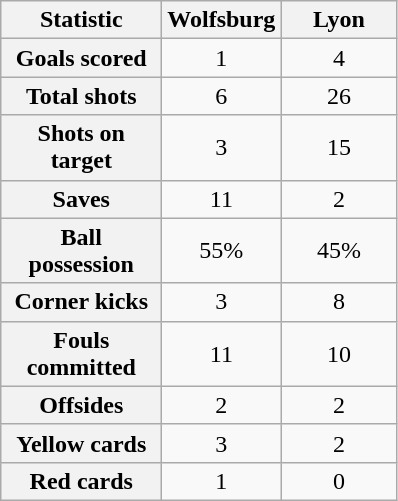<table class="wikitable plainrowheaders" style="text-align:center">
<tr>
<th scope="col" style="width:100px">Statistic</th>
<th scope="col" style="width:70px">Wolfsburg</th>
<th scope="col" style="width:70px">Lyon</th>
</tr>
<tr>
<th scope="row">Goals scored</th>
<td>1</td>
<td>4</td>
</tr>
<tr>
<th scope="row">Total shots</th>
<td>6</td>
<td>26</td>
</tr>
<tr>
<th scope="row">Shots on target</th>
<td>3</td>
<td>15</td>
</tr>
<tr>
<th scope="row">Saves</th>
<td>11</td>
<td>2</td>
</tr>
<tr>
<th scope="row">Ball possession</th>
<td>55%</td>
<td>45%</td>
</tr>
<tr>
<th scope="row">Corner kicks</th>
<td>3</td>
<td>8</td>
</tr>
<tr>
<th scope="row">Fouls committed</th>
<td>11</td>
<td>10</td>
</tr>
<tr>
<th scope="row">Offsides</th>
<td>2</td>
<td>2</td>
</tr>
<tr>
<th scope="row">Yellow cards</th>
<td>3</td>
<td>2</td>
</tr>
<tr>
<th scope="row">Red cards</th>
<td>1</td>
<td>0</td>
</tr>
</table>
